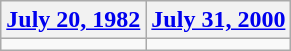<table class=wikitable>
<tr>
<th><a href='#'>July 20, 1982</a></th>
<th><a href='#'>July 31, 2000</a></th>
</tr>
<tr>
<td></td>
<td></td>
</tr>
</table>
